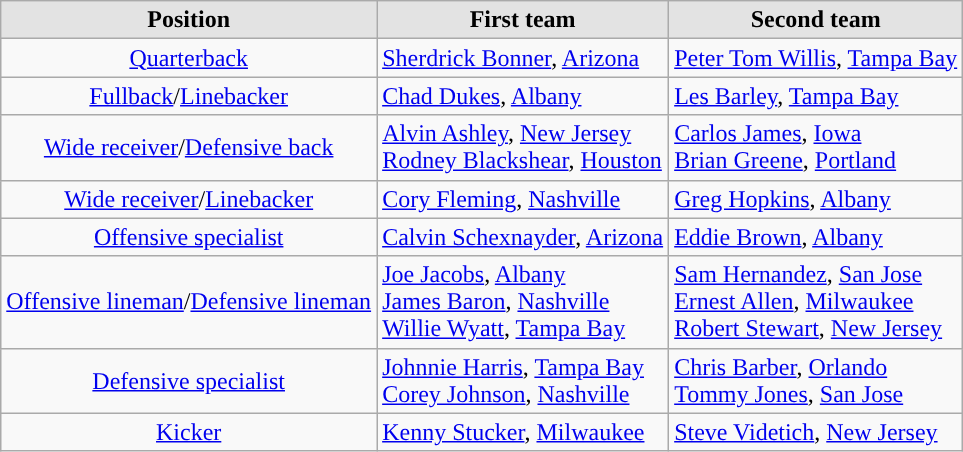<table class="wikitable">
<tr>
<th style="background:#e3e3e3;">Position</th>
<th style="background:#e3e3e3;">First team</th>
<th style="background:#e3e3e3;">Second team</th>
</tr>
<tr>
<td align=center><a href='#'>Quarterback</a></td>
<td><a href='#'>Sherdrick Bonner</a>, <a href='#'>Arizona</a></td>
<td><a href='#'>Peter Tom Willis</a>, <a href='#'>Tampa Bay</a></td>
</tr>
<tr>
<td align=center><a href='#'>Fullback</a>/<a href='#'>Linebacker</a></td>
<td><a href='#'>Chad Dukes</a>, <a href='#'>Albany</a></td>
<td><a href='#'>Les Barley</a>, <a href='#'>Tampa Bay</a></td>
</tr>
<tr>
<td align=center><a href='#'>Wide receiver</a>/<a href='#'>Defensive back</a></td>
<td><a href='#'>Alvin Ashley</a>, <a href='#'>New Jersey</a><br><a href='#'>Rodney Blackshear</a>, <a href='#'>Houston</a></td>
<td><a href='#'>Carlos James</a>, <a href='#'>Iowa</a><br><a href='#'>Brian Greene</a>, <a href='#'>Portland</a></td>
</tr>
<tr>
<td align=center><a href='#'>Wide receiver</a>/<a href='#'>Linebacker</a></td>
<td><a href='#'>Cory Fleming</a>, <a href='#'>Nashville</a></td>
<td><a href='#'>Greg Hopkins</a>, <a href='#'>Albany</a></td>
</tr>
<tr>
<td align=center><a href='#'>Offensive specialist</a></td>
<td><a href='#'>Calvin Schexnayder</a>, <a href='#'>Arizona</a></td>
<td><a href='#'>Eddie Brown</a>, <a href='#'>Albany</a></td>
</tr>
<tr>
<td align=center><a href='#'>Offensive lineman</a>/<a href='#'>Defensive lineman</a></td>
<td><a href='#'>Joe Jacobs</a>, <a href='#'>Albany</a><br><a href='#'>James Baron</a>, <a href='#'>Nashville</a><br><a href='#'>Willie Wyatt</a>, <a href='#'>Tampa Bay</a></td>
<td><a href='#'>Sam Hernandez</a>, <a href='#'>San Jose</a><br><a href='#'>Ernest Allen</a>, <a href='#'>Milwaukee</a><br><a href='#'>Robert Stewart</a>, <a href='#'>New Jersey</a></td>
</tr>
<tr>
<td align=center><a href='#'>Defensive specialist</a></td>
<td><a href='#'>Johnnie Harris</a>, <a href='#'>Tampa Bay</a><br><a href='#'>Corey Johnson</a>, <a href='#'>Nashville</a></td>
<td><a href='#'>Chris Barber</a>, <a href='#'>Orlando</a><br><a href='#'>Tommy Jones</a>, <a href='#'>San Jose</a></td>
</tr>
<tr>
<td align=center><a href='#'>Kicker</a></td>
<td><a href='#'>Kenny Stucker</a>, <a href='#'>Milwaukee</a></td>
<td><a href='#'>Steve Videtich</a>, <a href='#'>New Jersey</a></td>
</tr>
</table>
